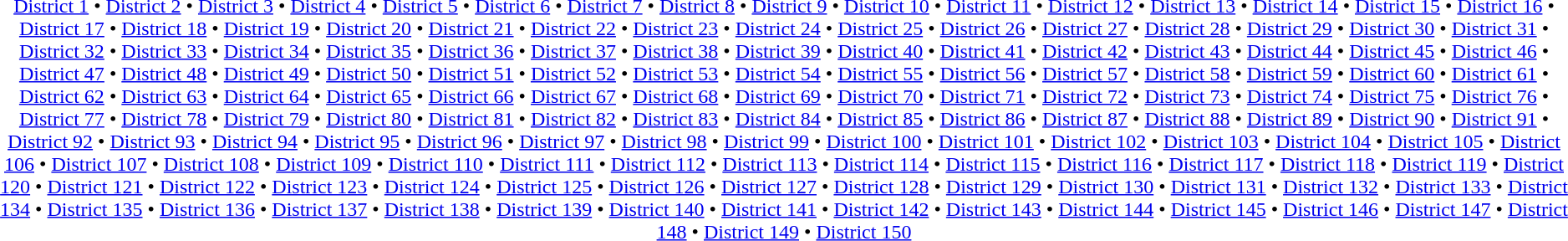<table id=toc class=toc summary=Contents>
<tr>
<td align=center><br><a href='#'>District 1</a> • <a href='#'>District 2</a> • <a href='#'>District 3</a> • <a href='#'>District 4</a> • <a href='#'>District 5</a> • <a href='#'>District 6</a> • <a href='#'>District 7</a> • <a href='#'>District 8</a> • <a href='#'>District 9</a> • <a href='#'>District 10</a> • <a href='#'>District 11</a> • <a href='#'>District 12</a> • <a href='#'>District 13</a> • <a href='#'>District 14</a> • <a href='#'>District 15</a> • <a href='#'>District 16</a> • <a href='#'>District 17</a> • <a href='#'>District 18</a> • <a href='#'>District 19</a> • <a href='#'>District 20</a> • <a href='#'>District 21</a> • <a href='#'>District 22</a> • <a href='#'>District 23</a> • <a href='#'>District 24</a> • <a href='#'>District 25</a> • <a href='#'>District 26</a> • <a href='#'>District 27</a> • <a href='#'>District 28</a> • <a href='#'>District 29</a> • <a href='#'>District 30</a> • <a href='#'>District 31</a> • <a href='#'>District 32</a> • <a href='#'>District 33</a> • <a href='#'>District 34</a> • <a href='#'>District 35</a> • <a href='#'>District 36</a> • <a href='#'>District 37</a> • <a href='#'>District 38</a> • <a href='#'>District 39</a> • <a href='#'>District 40</a> • <a href='#'>District 41</a> • <a href='#'>District 42</a> • <a href='#'>District 43</a> • <a href='#'>District 44</a> • <a href='#'>District 45</a> • <a href='#'>District 46</a> • <a href='#'>District 47</a> • <a href='#'>District 48</a> • <a href='#'>District 49</a> • <a href='#'>District 50</a> • <a href='#'>District 51</a> • <a href='#'>District 52</a> • <a href='#'>District 53</a> • <a href='#'>District 54</a> • <a href='#'>District 55</a> • <a href='#'>District 56</a> • <a href='#'>District 57</a> • <a href='#'>District 58</a> • <a href='#'>District 59</a> • <a href='#'>District 60</a> • <a href='#'>District 61</a> • <a href='#'>District 62</a> • <a href='#'>District 63</a> • <a href='#'>District 64</a> • <a href='#'>District 65</a> • <a href='#'>District 66</a> • <a href='#'>District 67</a> • <a href='#'>District 68</a> • <a href='#'>District 69</a> • <a href='#'>District 70</a> • <a href='#'>District 71</a> • <a href='#'>District 72</a> • <a href='#'>District 73</a> • <a href='#'>District 74</a> • <a href='#'>District 75</a> • <a href='#'>District 76</a> • <a href='#'>District 77</a> • <a href='#'>District 78</a> • <a href='#'>District 79</a> • <a href='#'>District 80</a> • <a href='#'>District 81</a> • <a href='#'>District 82</a> • <a href='#'>District 83</a> • <a href='#'>District 84</a> • <a href='#'>District 85</a> • <a href='#'>District 86</a> • <a href='#'>District 87</a> • <a href='#'>District 88</a> • <a href='#'>District 89</a> • <a href='#'>District 90</a> • <a href='#'>District 91</a> • <a href='#'>District 92</a> • <a href='#'>District 93</a> • <a href='#'>District 94</a> • <a href='#'>District 95</a> • <a href='#'>District 96</a> • <a href='#'>District 97</a> • <a href='#'>District 98</a> • <a href='#'>District 99</a> • <a href='#'>District 100</a> • <a href='#'>District 101</a> • <a href='#'>District 102</a> • <a href='#'>District 103</a> • <a href='#'>District 104</a> • <a href='#'>District 105</a> • <a href='#'>District 106</a> • <a href='#'>District 107</a> • <a href='#'>District 108</a> • <a href='#'>District 109</a> • <a href='#'>District 110</a> • <a href='#'>District 111</a> • <a href='#'>District 112</a> • <a href='#'>District 113</a> • <a href='#'>District 114</a> • <a href='#'>District 115</a> • <a href='#'>District 116</a> • <a href='#'>District 117</a> • <a href='#'>District 118</a> • <a href='#'>District 119</a> • <a href='#'>District 120</a> • <a href='#'>District 121</a> • <a href='#'>District 122</a> • <a href='#'>District 123</a> • <a href='#'>District 124</a> • <a href='#'>District 125</a> • <a href='#'>District 126</a> • <a href='#'>District 127</a> • <a href='#'>District 128</a> • <a href='#'>District 129</a> • <a href='#'>District 130</a> • <a href='#'>District 131</a> • <a href='#'>District 132</a> • <a href='#'>District 133</a> • <a href='#'>District 134</a> • <a href='#'>District 135</a> • <a href='#'>District 136</a> • <a href='#'>District 137</a> • <a href='#'>District 138</a> • <a href='#'>District 139</a> • <a href='#'>District 140</a> • <a href='#'>District 141</a> • <a href='#'>District 142</a> • <a href='#'>District 143</a> • <a href='#'>District 144</a> • <a href='#'>District 145</a> • <a href='#'>District 146</a> • <a href='#'>District 147</a> • <a href='#'>District 148</a> • <a href='#'>District 149</a> • <a href='#'>District 150</a></td>
</tr>
</table>
